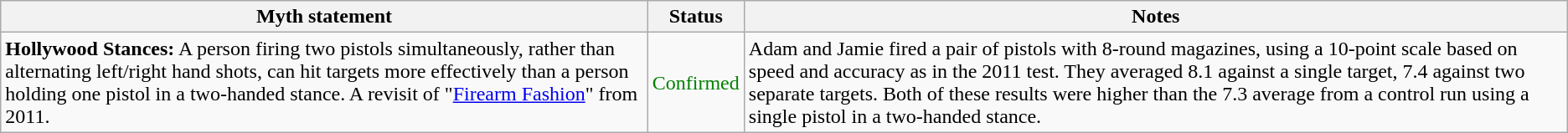<table class="wikitable plainrowheaders">
<tr>
<th>Myth statement</th>
<th>Status</th>
<th>Notes</th>
</tr>
<tr>
<td><strong>Hollywood Stances:</strong> A person firing two pistols simultaneously, rather than alternating left/right hand shots, can hit targets more effectively than a person holding one pistol in a two-handed stance. A revisit of "<a href='#'>Firearm Fashion</a>" from 2011.</td>
<td style="color:green">Confirmed</td>
<td>Adam and Jamie fired a pair of pistols with 8-round magazines, using a 10-point scale based on speed and accuracy as in the 2011 test. They averaged 8.1 against a single target, 7.4 against two separate targets. Both of these results were higher than the 7.3 average from a control run using a single pistol in a two-handed stance.</td>
</tr>
</table>
